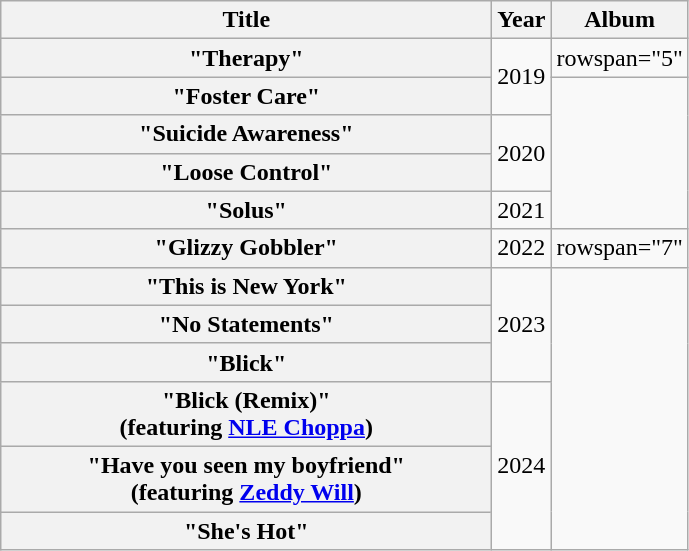<table class="wikitable plainrowheaders" style="text-align:center;">
<tr>
<th scope="col" style="width:20em;">Title</th>
<th scope="col">Year</th>
<th scope="col">Album</th>
</tr>
<tr>
<th scope="row">"Therapy"</th>
<td rowspan="2">2019</td>
<td>rowspan="5" </td>
</tr>
<tr>
<th scope="row">"Foster Care"</th>
</tr>
<tr>
<th scope="row">"Suicide Awareness"</th>
<td rowspan="2">2020</td>
</tr>
<tr>
<th scope="row">"Loose Control"</th>
</tr>
<tr>
<th scope="row">"Solus"</th>
<td>2021</td>
</tr>
<tr>
<th scope="row">"Glizzy Gobbler"</th>
<td>2022</td>
<td>rowspan="7" </td>
</tr>
<tr>
<th scope="row">"This is New York"</th>
<td rowspan="3">2023</td>
</tr>
<tr>
<th scope="row">"No Statements"</th>
</tr>
<tr>
<th scope="row">"Blick"</th>
</tr>
<tr>
<th scope="row">"Blick (Remix)"<br>(featuring <a href='#'>NLE Choppa</a>)</th>
<td rowspan="3">2024</td>
</tr>
<tr>
<th scope="row">"Have you seen my boyfriend"<br>(featuring <a href='#'>Zeddy Will</a>)</th>
</tr>
<tr>
<th scope="row">"She's Hot"</th>
</tr>
</table>
